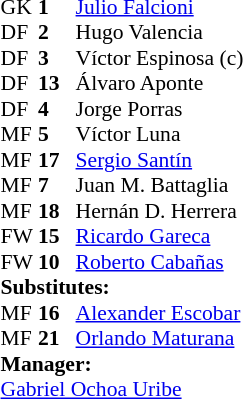<table style="font-size:90%; margin:0.2em auto;" cellspacing="0" cellpadding="0">
<tr>
<th width="25"></th>
<th width="25"></th>
</tr>
<tr>
<td>GK</td>
<td><strong>1</strong></td>
<td> <a href='#'>Julio Falcioni</a></td>
</tr>
<tr>
<td>DF</td>
<td><strong> 2</strong></td>
<td> Hugo Valencia</td>
</tr>
<tr>
<td>DF</td>
<td><strong>3</strong></td>
<td> Víctor Espinosa (c)</td>
</tr>
<tr>
<td>DF</td>
<td><strong>13</strong></td>
<td> Álvaro Aponte</td>
</tr>
<tr>
<td>DF</td>
<td><strong>4</strong></td>
<td> Jorge Porras</td>
</tr>
<tr>
<td>MF</td>
<td><strong>5</strong></td>
<td> Víctor Luna</td>
</tr>
<tr>
<td>MF</td>
<td><strong>17 </strong></td>
<td> <a href='#'>Sergio Santín</a></td>
</tr>
<tr>
<td>MF</td>
<td><strong>7</strong></td>
<td> Juan M. Battaglia</td>
</tr>
<tr>
<td>MF</td>
<td><strong>18</strong></td>
<td> Hernán D. Herrera</td>
<td></td>
<td></td>
</tr>
<tr>
<td>FW</td>
<td><strong>15</strong></td>
<td> <a href='#'>Ricardo Gareca</a></td>
<td></td>
<td></td>
</tr>
<tr>
<td>FW</td>
<td><strong>10 </strong></td>
<td> <a href='#'>Roberto Cabañas</a></td>
</tr>
<tr>
<td colspan=3><strong>Substitutes:</strong></td>
</tr>
<tr>
<td>MF</td>
<td><strong>16</strong></td>
<td> <a href='#'>Alexander Escobar</a></td>
<td></td>
<td></td>
</tr>
<tr>
<td>MF</td>
<td><strong>21</strong></td>
<td> <a href='#'>Orlando Maturana</a></td>
<td></td>
<td></td>
</tr>
<tr>
<td colspan=3><strong>Manager:</strong></td>
</tr>
<tr>
<td colspan=4> <a href='#'>Gabriel Ochoa Uribe</a></td>
</tr>
</table>
